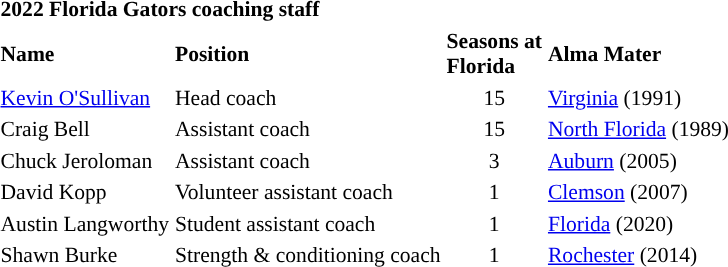<table class="toccolours" style="text-align: left; font-size:90%;">
<tr>
<th colspan="9">2022 Florida Gators coaching staff</th>
</tr>
<tr>
<th>Name</th>
<th>Position</th>
<th>Seasons at<br>Florida</th>
<th>Alma Mater</th>
</tr>
<tr>
<td><a href='#'>Kevin O'Sullivan</a></td>
<td>Head coach</td>
<td align=center>15</td>
<td><a href='#'>Virginia</a> (1991)</td>
</tr>
<tr>
<td>Craig Bell</td>
<td>Assistant coach</td>
<td align=center>15</td>
<td><a href='#'>North Florida</a> (1989)</td>
</tr>
<tr>
<td>Chuck Jeroloman</td>
<td>Assistant coach</td>
<td align=center>3</td>
<td><a href='#'>Auburn</a> (2005)</td>
</tr>
<tr>
<td>David Kopp</td>
<td>Volunteer assistant coach</td>
<td align=center>1</td>
<td><a href='#'>Clemson</a> (2007)</td>
</tr>
<tr>
<td>Austin Langworthy</td>
<td>Student assistant coach</td>
<td align=center>1</td>
<td><a href='#'>Florida</a> (2020)</td>
</tr>
<tr>
<td>Shawn Burke</td>
<td>Strength & conditioning coach</td>
<td align=center>1</td>
<td><a href='#'>Rochester</a> (2014)</td>
</tr>
</table>
